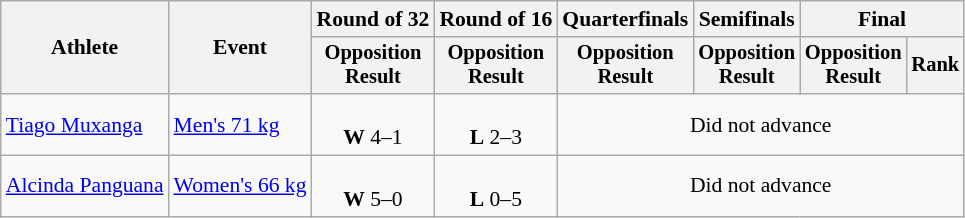<table class="wikitable" style="font-size:90%">
<tr>
<th rowspan="2">Athlete</th>
<th rowspan="2">Event</th>
<th>Round of 32</th>
<th>Round of 16</th>
<th>Quarterfinals</th>
<th>Semifinals</th>
<th colspan=2>Final</th>
</tr>
<tr style="font-size:95%">
<th>Opposition<br>Result</th>
<th>Opposition<br>Result</th>
<th>Opposition<br>Result</th>
<th>Opposition<br>Result</th>
<th>Opposition<br>Result</th>
<th>Rank</th>
</tr>
<tr align=center>
<td align=left><a href='#'>Tiago Muxanga</a></td>
<td align=left><a href='#'>Men's 71 kg</a></td>
<td><br><strong>W</strong> 4–1</td>
<td><br><strong>L</strong> 2–3</td>
<td colspan=4>Did not advance</td>
</tr>
<tr align=center>
<td align=left><a href='#'>Alcinda Panguana</a></td>
<td align=left><a href='#'>Women's 66 kg</a></td>
<td><br><strong>W</strong> 5–0</td>
<td><br><strong>L</strong> 0–5</td>
<td colspan=4>Did not advance</td>
</tr>
</table>
